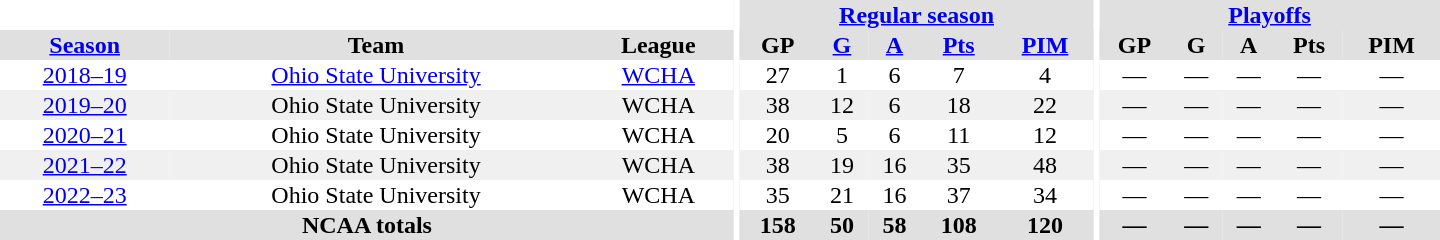<table border="0" cellpadding="1" cellspacing="0" style="text-align:center; width:60em">
<tr bgcolor="#e0e0e0">
<th colspan="3" bgcolor="#ffffff"></th>
<th rowspan="97" bgcolor="#ffffff"></th>
<th colspan="5"><a href='#'>Regular season</a></th>
<th rowspan="97" bgcolor="#ffffff"></th>
<th colspan="5"><a href='#'>Playoffs</a></th>
</tr>
<tr bgcolor="#e0e0e0">
<th><a href='#'>Season</a></th>
<th>Team</th>
<th>League</th>
<th>GP</th>
<th><a href='#'>G</a></th>
<th><a href='#'>A</a></th>
<th><a href='#'>Pts</a></th>
<th><a href='#'>PIM</a></th>
<th>GP</th>
<th>G</th>
<th>A</th>
<th>Pts</th>
<th>PIM</th>
</tr>
<tr>
<td><a href='#'>2018–19</a></td>
<td><a href='#'>Ohio State University</a></td>
<td><a href='#'>WCHA</a></td>
<td>27</td>
<td>1</td>
<td>6</td>
<td>7</td>
<td>4</td>
<td>—</td>
<td>—</td>
<td>—</td>
<td>—</td>
<td>—</td>
</tr>
<tr bgcolor="#f0f0f0">
<td><a href='#'>2019–20</a></td>
<td>Ohio State University</td>
<td>WCHA</td>
<td>38</td>
<td>12</td>
<td>6</td>
<td>18</td>
<td>22</td>
<td>—</td>
<td>—</td>
<td>—</td>
<td>—</td>
<td>—</td>
</tr>
<tr>
<td><a href='#'>2020–21</a></td>
<td>Ohio State University</td>
<td>WCHA</td>
<td>20</td>
<td>5</td>
<td>6</td>
<td>11</td>
<td>12</td>
<td>—</td>
<td>—</td>
<td>—</td>
<td>—</td>
<td>—</td>
</tr>
<tr bgcolor="#f0f0f0">
<td><a href='#'>2021–22</a></td>
<td>Ohio State University</td>
<td>WCHA</td>
<td>38</td>
<td>19</td>
<td>16</td>
<td>35</td>
<td>48</td>
<td>—</td>
<td>—</td>
<td>—</td>
<td>—</td>
<td>—</td>
</tr>
<tr>
<td><a href='#'>2022–23</a></td>
<td>Ohio State University</td>
<td>WCHA</td>
<td>35</td>
<td>21</td>
<td>16</td>
<td>37</td>
<td>34</td>
<td>—</td>
<td>—</td>
<td>—</td>
<td>—</td>
<td>—</td>
</tr>
<tr bgcolor="#e0e0e0">
<th colspan="3">NCAA totals</th>
<th>158</th>
<th>50</th>
<th>58</th>
<th>108</th>
<th>120</th>
<th>—</th>
<th>—</th>
<th>—</th>
<th>—</th>
<th>—</th>
</tr>
</table>
